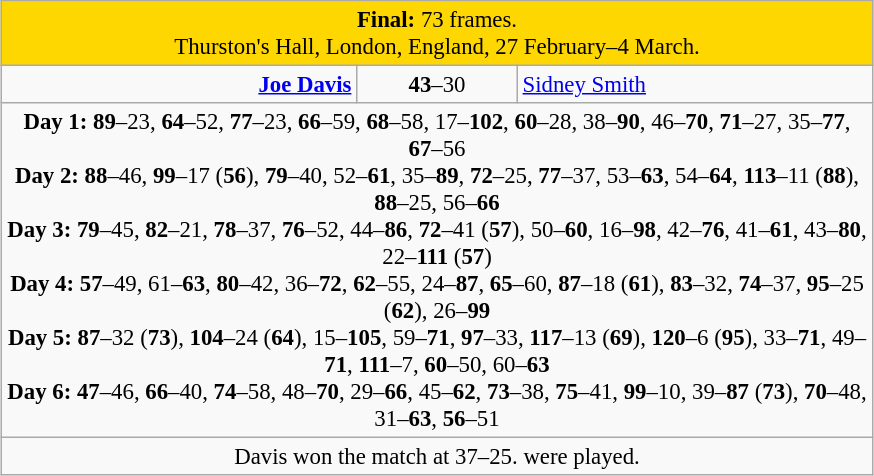<table class="wikitable" style="font-size: 95%; margin: 1em auto 1em auto;">
<tr>
<td colspan="3" align="center" bgcolor="#ffd700"><strong>Final:</strong> 73 frames.<br>Thurston's Hall, London, England, 27 February–4 March.</td>
</tr>
<tr>
<td width="230" align="right"><strong><a href='#'>Joe Davis</a></strong><br></td>
<td width="100" align="center"><strong>43</strong>–30</td>
<td width="230"><a href='#'>Sidney Smith</a><br></td>
</tr>
<tr>
<td colspan="3" align="center" style="font-size: 100%"><strong>Day 1:</strong> <strong>89</strong>–23, <strong>64</strong>–52, <strong>77</strong>–23, <strong>66</strong>–59, <strong>68</strong>–58, 17–<strong>102</strong>, <strong>60</strong>–28, 38–<strong>90</strong>, 46–<strong>70</strong>, <strong>71</strong>–27, 35–<strong>77</strong>, <strong>67</strong>–56<br><strong>Day 2:</strong> <strong>88</strong>–46, <strong>99</strong>–17 (<strong>56</strong>), <strong>79</strong>–40, 52–<strong>61</strong>, 35–<strong>89</strong>, <strong>72</strong>–25, <strong>77</strong>–37, 53–<strong>63</strong>, 54–<strong>64</strong>, <strong>113</strong>–11 (<strong>88</strong>), <strong>88</strong>–25, 56–<strong>66</strong><br><strong>Day 3:</strong> <strong>79</strong>–45, <strong>82</strong>–21, <strong>78</strong>–37, <strong>76</strong>–52, 44–<strong>86</strong>, <strong>72</strong>–41 (<strong>57</strong>), 50–<strong>60</strong>, 16–<strong>98</strong>, 42–<strong>76</strong>, 41–<strong>61</strong>, 43–<strong>80</strong>, 22–<strong>111</strong> (<strong>57</strong>)<br><strong>Day 4:</strong> <strong>57</strong>–49, 61–<strong>63</strong>, <strong>80</strong>–42, 36–<strong>72</strong>, <strong>62</strong>–55, 24–<strong>87</strong>, <strong>65</strong>–60, <strong>87</strong>–18 (<strong>61</strong>), <strong>83</strong>–32, <strong>74</strong>–37, <strong>95</strong>–25 (<strong>62</strong>), 26–<strong>99</strong><br><strong>Day 5:</strong> <strong>87</strong>–32 (<strong>73</strong>), <strong>104</strong>–24 (<strong>64</strong>), 15–<strong>105</strong>, 59–<strong>71</strong>, <strong>97</strong>–33, <strong>117</strong>–13 (<strong>69</strong>), <strong>120</strong>–6 (<strong>95</strong>), 33–<strong>71</strong>, 49–<strong>71</strong>, <strong>111</strong>–7, <strong>60</strong>–50, 60–<strong>63</strong><br><strong>Day 6:</strong> <strong>47</strong>–46, <strong>66</strong>–40, <strong>74</strong>–58, 48–<strong>70</strong>, 29–<strong>66</strong>, 45–<strong>62</strong>, <strong>73</strong>–38, <strong>75</strong>–41, <strong>99</strong>–10, 39–<strong>87</strong> (<strong>73</strong>), <strong>70</strong>–48, 31–<strong>63</strong>, <strong>56</strong>–51</td>
</tr>
<tr>
<td colspan="3" align="center">Davis won the match at 37–25.  were played.</td>
</tr>
</table>
